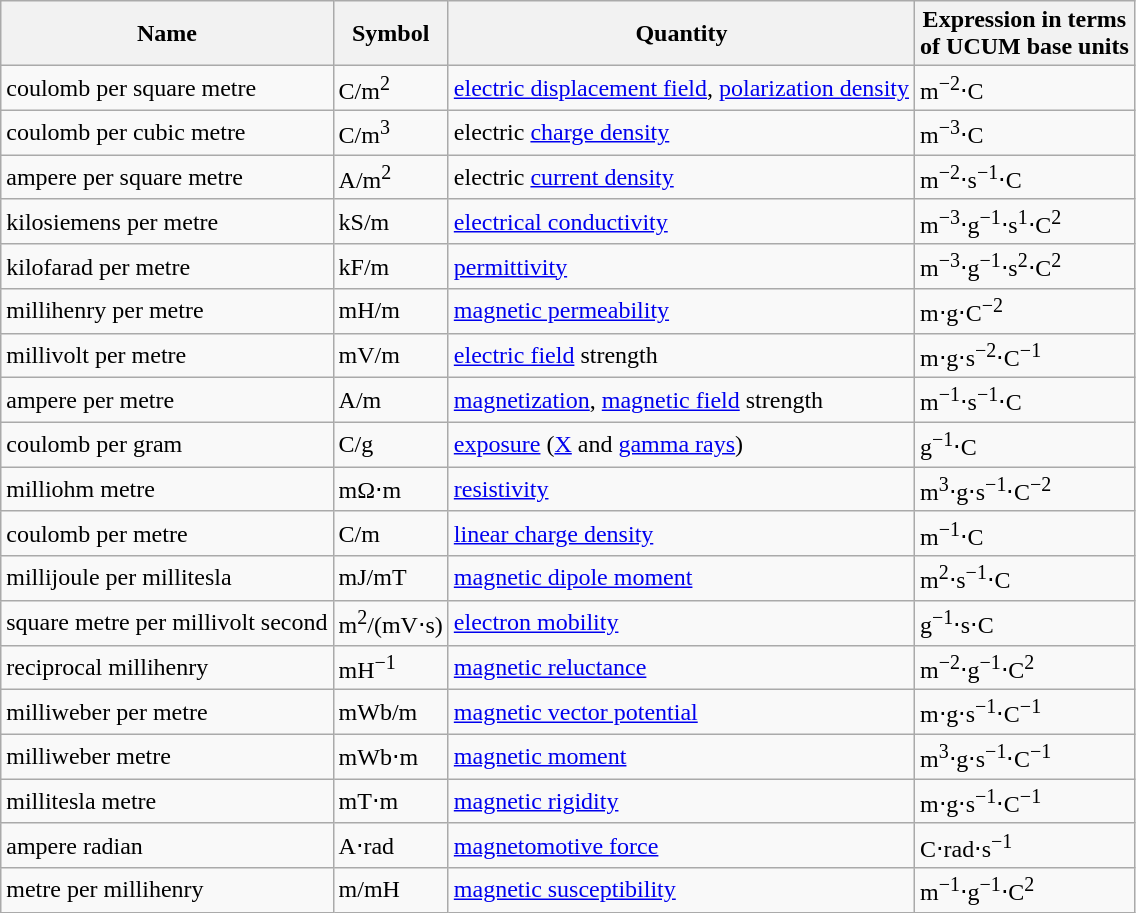<table class="wikitable sortable">
<tr>
<th>Name</th>
<th>Symbol</th>
<th>Quantity</th>
<th>Expression in terms<br> of UCUM base units</th>
</tr>
<tr>
<td>coulomb per square metre</td>
<td>C/m<sup>2</sup></td>
<td><a href='#'>electric displacement field</a>, <a href='#'>polarization density</a></td>
<td>m<sup>−2</sup>⋅C</td>
</tr>
<tr>
<td>coulomb per cubic metre</td>
<td>C/m<sup>3</sup></td>
<td>electric <a href='#'>charge density</a></td>
<td>m<sup>−3</sup>⋅C</td>
</tr>
<tr>
<td>ampere per square metre</td>
<td>A/m<sup>2</sup></td>
<td>electric <a href='#'>current density</a></td>
<td>m<sup>−2</sup>⋅s<sup>−1</sup>⋅C</td>
</tr>
<tr>
<td>kilosiemens per metre</td>
<td>kS/m</td>
<td><a href='#'>electrical conductivity</a></td>
<td>m<sup>−3</sup>⋅g<sup>−1</sup>⋅s<sup>1</sup>⋅C<sup>2</sup></td>
</tr>
<tr>
<td>kilofarad per metre</td>
<td>kF/m</td>
<td><a href='#'>permittivity</a></td>
<td>m<sup>−3</sup>⋅g<sup>−1</sup>⋅s<sup>2</sup>⋅C<sup>2</sup></td>
</tr>
<tr>
<td>millihenry per metre</td>
<td>mH/m</td>
<td><a href='#'>magnetic permeability</a></td>
<td>m⋅g⋅C<sup>−2</sup></td>
</tr>
<tr>
<td>millivolt per metre</td>
<td>mV/m</td>
<td><a href='#'>electric field</a> strength</td>
<td>m⋅g⋅s<sup>−2</sup>⋅C<sup>−1</sup></td>
</tr>
<tr>
<td>ampere per metre</td>
<td>A/m</td>
<td><a href='#'>magnetization</a>, <a href='#'>magnetic field</a> strength</td>
<td>m<sup>−1</sup>⋅s<sup>−1</sup>⋅C</td>
</tr>
<tr>
<td>coulomb per gram</td>
<td>C/g</td>
<td><a href='#'>exposure</a> (<a href='#'>X</a> and <a href='#'>gamma rays</a>)</td>
<td>g<sup>−1</sup>⋅C</td>
</tr>
<tr>
<td>milliohm metre</td>
<td>mΩ⋅m</td>
<td><a href='#'>resistivity</a></td>
<td>m<sup>3</sup>⋅g⋅s<sup>−1</sup>⋅C<sup>−2</sup></td>
</tr>
<tr>
<td>coulomb per metre</td>
<td>C/m</td>
<td><a href='#'>linear charge density</a></td>
<td>m<sup>−1</sup>⋅C</td>
</tr>
<tr>
<td>millijoule per millitesla</td>
<td>mJ/mT</td>
<td><a href='#'>magnetic dipole moment</a></td>
<td>m<sup>2</sup>⋅s<sup>−1</sup>⋅C</td>
</tr>
<tr>
<td>square metre per millivolt second</td>
<td>m<sup>2</sup>/(mV⋅s)</td>
<td><a href='#'>electron mobility</a></td>
<td>g<sup>−1</sup>⋅s⋅C</td>
</tr>
<tr>
<td>reciprocal millihenry</td>
<td>mH<sup>−1</sup></td>
<td><a href='#'>magnetic reluctance</a></td>
<td>m<sup>−2</sup>⋅g<sup>−1</sup>⋅C<sup>2</sup></td>
</tr>
<tr>
<td>milliweber per metre</td>
<td>mWb/m</td>
<td><a href='#'>magnetic vector potential</a></td>
<td>m⋅g⋅s<sup>−1</sup>⋅C<sup>−1</sup></td>
</tr>
<tr>
<td>milliweber metre</td>
<td>mWb⋅m</td>
<td><a href='#'>magnetic moment</a></td>
<td>m<sup>3</sup>⋅g⋅s<sup>−1</sup>⋅C<sup>−1</sup></td>
</tr>
<tr>
<td>millitesla metre</td>
<td>mT⋅m</td>
<td><a href='#'>magnetic rigidity</a></td>
<td>m⋅g⋅s<sup>−1</sup>⋅C<sup>−1</sup></td>
</tr>
<tr>
<td>ampere radian</td>
<td>A⋅rad</td>
<td><a href='#'>magnetomotive force</a></td>
<td>C⋅rad⋅s<sup>−1</sup></td>
</tr>
<tr>
<td>metre per millihenry</td>
<td>m/mH</td>
<td><a href='#'>magnetic susceptibility</a></td>
<td>m<sup>−1</sup>⋅g<sup>−1</sup>⋅C<sup>2</sup></td>
</tr>
</table>
